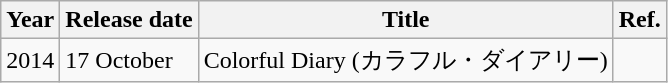<table class="wikitable">
<tr>
<th>Year</th>
<th>Release date</th>
<th>Title</th>
<th>Ref.</th>
</tr>
<tr>
<td>2014</td>
<td>17 October</td>
<td>Colorful Diary (カラフル・ダイアリー)</td>
<td></td>
</tr>
</table>
